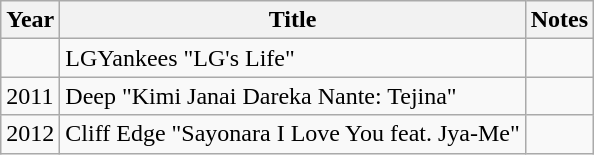<table class="wikitable">
<tr>
<th>Year</th>
<th>Title</th>
<th>Notes</th>
</tr>
<tr>
<td></td>
<td>LGYankees "LG's Life"</td>
<td></td>
</tr>
<tr>
<td>2011</td>
<td>Deep "Kimi Janai Dareka Nante: Tejina"</td>
<td></td>
</tr>
<tr>
<td>2012</td>
<td>Cliff Edge "Sayonara I Love You feat. Jya-Me"</td>
<td></td>
</tr>
</table>
